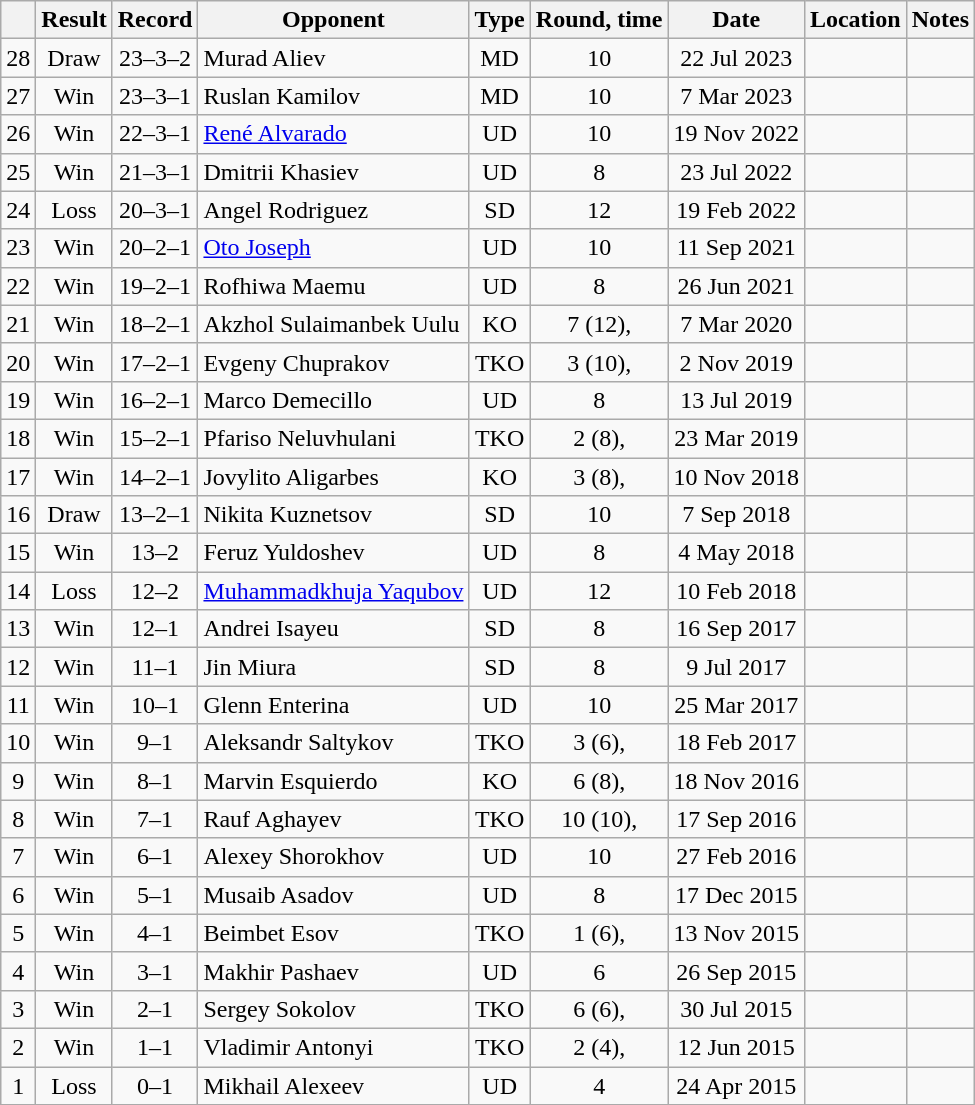<table class="wikitable" style="text-align:center">
<tr>
<th></th>
<th>Result</th>
<th>Record</th>
<th>Opponent</th>
<th>Type</th>
<th>Round, time</th>
<th>Date</th>
<th>Location</th>
<th>Notes</th>
</tr>
<tr>
<td>28</td>
<td>Draw</td>
<td>23–3–2</td>
<td align=left>Murad Aliev</td>
<td>MD</td>
<td>10</td>
<td>22 Jul 2023</td>
<td align=left></td>
<td align=left></td>
</tr>
<tr>
<td>27</td>
<td>Win</td>
<td>23–3–1</td>
<td align=left>Ruslan Kamilov</td>
<td>MD</td>
<td>10</td>
<td>7 Mar 2023</td>
<td align=left></td>
<td align=left></td>
</tr>
<tr>
<td>26</td>
<td>Win</td>
<td>22–3–1</td>
<td align=left><a href='#'>René Alvarado</a></td>
<td>UD</td>
<td>10</td>
<td>19 Nov 2022</td>
<td align=left></td>
<td align=left></td>
</tr>
<tr>
<td>25</td>
<td>Win</td>
<td>21–3–1</td>
<td align=left>Dmitrii Khasiev</td>
<td>UD</td>
<td>8</td>
<td>23 Jul 2022</td>
<td align=left></td>
<td align=left></td>
</tr>
<tr>
<td>24</td>
<td>Loss</td>
<td>20–3–1</td>
<td align=left>Angel Rodriguez</td>
<td>SD</td>
<td>12</td>
<td>19 Feb 2022</td>
<td align=left></td>
<td align=left></td>
</tr>
<tr>
<td>23</td>
<td>Win</td>
<td>20–2–1</td>
<td align=left><a href='#'>Oto Joseph</a></td>
<td>UD</td>
<td>10</td>
<td>11 Sep 2021</td>
<td align=left></td>
<td align=left></td>
</tr>
<tr>
<td>22</td>
<td>Win</td>
<td>19–2–1</td>
<td align=left>Rofhiwa Maemu</td>
<td>UD</td>
<td>8</td>
<td>26 Jun 2021</td>
<td align=left></td>
<td align=left></td>
</tr>
<tr>
<td>21</td>
<td>Win</td>
<td>18–2–1</td>
<td align=left>Akzhol Sulaimanbek Uulu</td>
<td>KO</td>
<td>7 (12), </td>
<td>7 Mar 2020</td>
<td align=left></td>
<td align=left></td>
</tr>
<tr>
<td>20</td>
<td>Win</td>
<td>17–2–1</td>
<td align=left>Evgeny Chuprakov</td>
<td>TKO</td>
<td>3 (10), </td>
<td>2 Nov 2019</td>
<td align=left></td>
<td align=left></td>
</tr>
<tr>
<td>19</td>
<td>Win</td>
<td>16–2–1</td>
<td align=left>Marco Demecillo</td>
<td>UD</td>
<td>8</td>
<td>13 Jul 2019</td>
<td align=left></td>
<td align=left></td>
</tr>
<tr>
<td>18</td>
<td>Win</td>
<td>15–2–1</td>
<td align=left>Pfariso Neluvhulani</td>
<td>TKO</td>
<td>2 (8), </td>
<td>23 Mar 2019</td>
<td align=left></td>
<td align=left></td>
</tr>
<tr>
<td>17</td>
<td>Win</td>
<td>14–2–1</td>
<td align=left>Jovylito Aligarbes</td>
<td>KO</td>
<td>3 (8), </td>
<td>10 Nov 2018</td>
<td align=left></td>
<td align=left></td>
</tr>
<tr>
<td>16</td>
<td>Draw</td>
<td>13–2–1</td>
<td align=left>Nikita Kuznetsov</td>
<td>SD</td>
<td>10</td>
<td>7 Sep 2018</td>
<td align=left></td>
<td align=left></td>
</tr>
<tr>
<td>15</td>
<td>Win</td>
<td>13–2</td>
<td align=left>Feruz Yuldoshev</td>
<td>UD</td>
<td>8</td>
<td>4 May 2018</td>
<td align=left></td>
<td align=left></td>
</tr>
<tr>
<td>14</td>
<td>Loss</td>
<td>12–2</td>
<td align=left><a href='#'>Muhammadkhuja Yaqubov</a></td>
<td>UD</td>
<td>12</td>
<td>10 Feb 2018</td>
<td align=left></td>
<td align=left></td>
</tr>
<tr>
<td>13</td>
<td>Win</td>
<td>12–1</td>
<td align=left>Andrei Isayeu</td>
<td>SD</td>
<td>8</td>
<td>16 Sep 2017</td>
<td align=left></td>
<td align=left></td>
</tr>
<tr>
<td>12</td>
<td>Win</td>
<td>11–1</td>
<td align=left>Jin Miura</td>
<td>SD</td>
<td>8</td>
<td>9 Jul 2017</td>
<td align=left></td>
<td align=left></td>
</tr>
<tr>
<td>11</td>
<td>Win</td>
<td>10–1</td>
<td align=left>Glenn Enterina</td>
<td>UD</td>
<td>10</td>
<td>25 Mar 2017</td>
<td align=left></td>
<td align=left></td>
</tr>
<tr>
<td>10</td>
<td>Win</td>
<td>9–1</td>
<td align=left>Aleksandr Saltykov</td>
<td>TKO</td>
<td>3 (6), </td>
<td>18 Feb 2017</td>
<td align=left></td>
<td align=left></td>
</tr>
<tr>
<td>9</td>
<td>Win</td>
<td>8–1</td>
<td align=left>Marvin Esquierdo</td>
<td>KO</td>
<td>6 (8), </td>
<td>18 Nov 2016</td>
<td align=left></td>
<td align=left></td>
</tr>
<tr>
<td>8</td>
<td>Win</td>
<td>7–1</td>
<td align=left>Rauf Aghayev</td>
<td>TKO</td>
<td>10 (10), </td>
<td>17 Sep 2016</td>
<td align=left></td>
<td align=left></td>
</tr>
<tr>
<td>7</td>
<td>Win</td>
<td>6–1</td>
<td align=left>Alexey Shorokhov</td>
<td>UD</td>
<td>10</td>
<td>27 Feb 2016</td>
<td align=left></td>
<td align=left></td>
</tr>
<tr>
<td>6</td>
<td>Win</td>
<td>5–1</td>
<td align=left>Musaib Asadov</td>
<td>UD</td>
<td>8</td>
<td>17 Dec 2015</td>
<td align=left></td>
<td align=left></td>
</tr>
<tr>
<td>5</td>
<td>Win</td>
<td>4–1</td>
<td align=left>Beimbet Esov</td>
<td>TKO</td>
<td>1 (6), </td>
<td>13 Nov 2015</td>
<td align=left></td>
<td align=left></td>
</tr>
<tr>
<td>4</td>
<td>Win</td>
<td>3–1</td>
<td align=left>Makhir Pashaev</td>
<td>UD</td>
<td>6</td>
<td>26 Sep 2015</td>
<td align=left></td>
<td align=left></td>
</tr>
<tr>
<td>3</td>
<td>Win</td>
<td>2–1</td>
<td align=left>Sergey Sokolov</td>
<td>TKO</td>
<td>6 (6), </td>
<td>30 Jul 2015</td>
<td align=left></td>
<td align=left></td>
</tr>
<tr>
<td>2</td>
<td>Win</td>
<td>1–1</td>
<td align=left>Vladimir Antonyi</td>
<td>TKO</td>
<td>2 (4), </td>
<td>12 Jun 2015</td>
<td align=left></td>
<td align=left></td>
</tr>
<tr>
<td>1</td>
<td>Loss</td>
<td>0–1</td>
<td align=left>Mikhail Alexeev</td>
<td>UD</td>
<td>4</td>
<td>24 Apr 2015</td>
<td align=left></td>
<td align=left></td>
</tr>
<tr>
</tr>
</table>
